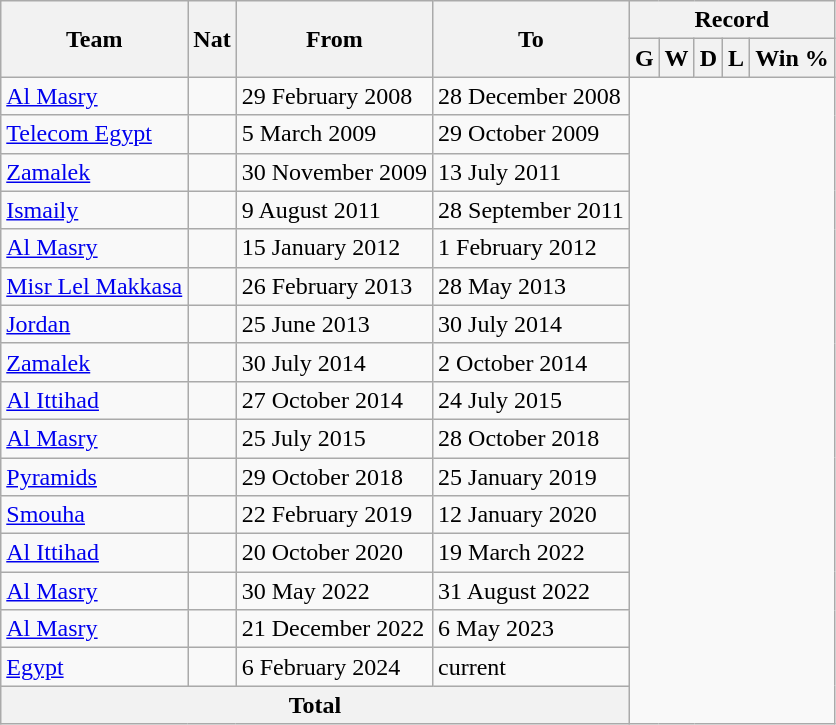<table class="wikitable" style="text-align: center">
<tr>
<th rowspan="2">Team</th>
<th rowspan="2">Nat</th>
<th rowspan="2">From</th>
<th rowspan="2">To</th>
<th colspan="5">Record</th>
</tr>
<tr>
<th>G</th>
<th>W</th>
<th>D</th>
<th>L</th>
<th>Win %</th>
</tr>
<tr>
<td align=left><a href='#'>Al Masry</a></td>
<td></td>
<td align=left>29 February 2008</td>
<td align=left>28 December 2008<br></td>
</tr>
<tr>
<td align=left><a href='#'>Telecom Egypt</a></td>
<td></td>
<td align=left>5 March 2009</td>
<td align=left>29 October 2009<br></td>
</tr>
<tr>
<td align=left><a href='#'>Zamalek</a></td>
<td></td>
<td align=left>30 November 2009</td>
<td align=left>13 July 2011<br></td>
</tr>
<tr>
<td align=left><a href='#'>Ismaily</a></td>
<td></td>
<td align=left>9 August 2011</td>
<td align=left>28 September 2011<br></td>
</tr>
<tr>
<td align=left><a href='#'>Al Masry</a></td>
<td></td>
<td align=left>15 January 2012</td>
<td align=left>1 February 2012<br></td>
</tr>
<tr>
<td align=left><a href='#'>Misr Lel Makkasa</a></td>
<td></td>
<td align=left>26 February 2013</td>
<td align=left>28 May 2013<br></td>
</tr>
<tr>
<td align=left><a href='#'>Jordan</a></td>
<td></td>
<td align=left>25 June 2013</td>
<td align=left>30 July 2014<br></td>
</tr>
<tr>
<td align=left><a href='#'>Zamalek</a></td>
<td></td>
<td align=left>30 July 2014</td>
<td align=left>2 October 2014<br></td>
</tr>
<tr>
<td align=left><a href='#'>Al Ittihad</a></td>
<td></td>
<td align=left>27 October 2014</td>
<td align=left>24 July 2015<br></td>
</tr>
<tr>
<td align=left><a href='#'>Al Masry</a></td>
<td></td>
<td align=left>25 July 2015</td>
<td align=left>28 October 2018<br></td>
</tr>
<tr>
<td align=left><a href='#'>Pyramids</a></td>
<td></td>
<td align=left>29 October 2018</td>
<td align=left>25 January 2019<br></td>
</tr>
<tr>
<td align=left><a href='#'>Smouha</a></td>
<td></td>
<td align=left>22 February 2019</td>
<td align=left>12 January 2020<br></td>
</tr>
<tr>
<td align=left><a href='#'>Al Ittihad</a></td>
<td></td>
<td align=left>20 October 2020</td>
<td align=left>19 March 2022<br></td>
</tr>
<tr>
<td align=left><a href='#'>Al Masry</a></td>
<td></td>
<td align=left>30 May 2022</td>
<td align=left>31 August 2022<br></td>
</tr>
<tr>
<td align=left><a href='#'>Al Masry</a></td>
<td></td>
<td align=left>21 December 2022</td>
<td align=left>6 May 2023<br></td>
</tr>
<tr>
<td align=left><a href='#'>Egypt</a></td>
<td></td>
<td align=left>6 February 2024</td>
<td align=left>current<br></td>
</tr>
<tr>
<th colspan="4" align="center" valign=middle>Total<br></th>
</tr>
</table>
